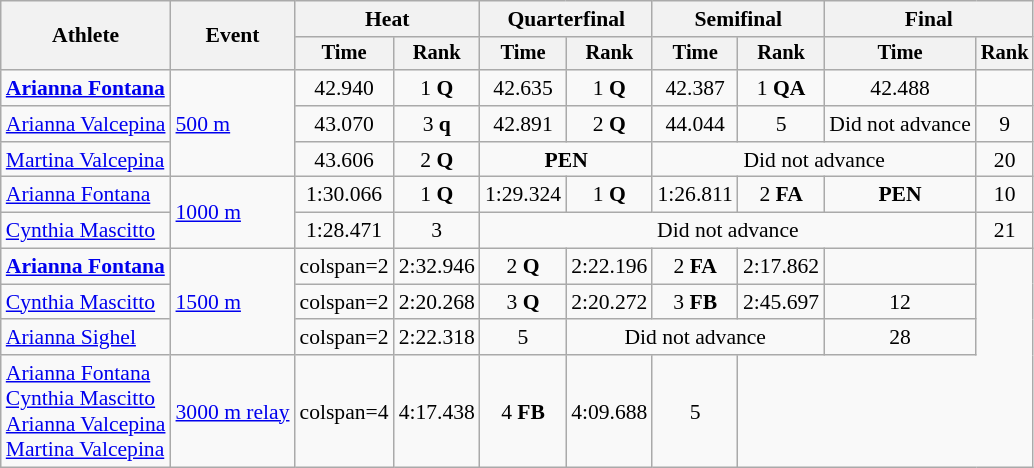<table class=wikitable style="font-size:90%; text-align:center">
<tr>
<th rowspan=2>Athlete</th>
<th rowspan=2>Event</th>
<th colspan=2>Heat</th>
<th colspan=2>Quarterfinal</th>
<th colspan=2>Semifinal</th>
<th colspan=2>Final</th>
</tr>
<tr style=font-size:95%>
<th>Time</th>
<th>Rank</th>
<th>Time</th>
<th>Rank</th>
<th>Time</th>
<th>Rank</th>
<th>Time</th>
<th>Rank</th>
</tr>
<tr>
<td align=left><strong><a href='#'>Arianna Fontana</a></strong></td>
<td align=left rowspan=3><a href='#'>500 m</a></td>
<td>42.940</td>
<td>1 <strong>Q</strong></td>
<td>42.635</td>
<td>1 <strong>Q</strong></td>
<td>42.387</td>
<td>1 <strong>QA</strong></td>
<td>42.488</td>
<td></td>
</tr>
<tr>
<td align=left><a href='#'>Arianna Valcepina</a></td>
<td>43.070</td>
<td>3 <strong>q</strong></td>
<td>42.891</td>
<td>2 <strong>Q</strong></td>
<td>44.044</td>
<td>5</td>
<td>Did not advance</td>
<td>9</td>
</tr>
<tr>
<td align=left><a href='#'>Martina Valcepina</a></td>
<td>43.606</td>
<td>2 <strong>Q</strong></td>
<td colspan=2><strong>PEN</strong></td>
<td colspan=3>Did not advance</td>
<td>20</td>
</tr>
<tr>
<td align=left><a href='#'>Arianna Fontana</a></td>
<td align=left rowspan=2><a href='#'>1000 m</a></td>
<td>1:30.066</td>
<td>1 <strong>Q</strong></td>
<td>1:29.324</td>
<td>1 <strong>Q</strong></td>
<td>1:26.811</td>
<td>2 <strong>FA</strong></td>
<td><strong>PEN</strong></td>
<td>10</td>
</tr>
<tr>
<td align=left><a href='#'>Cynthia Mascitto</a></td>
<td>1:28.471</td>
<td>3</td>
<td colspan=5>Did not advance</td>
<td>21</td>
</tr>
<tr>
<td align=left><strong><a href='#'>Arianna Fontana</a></strong></td>
<td align=left rowspan=3><a href='#'>1500 m</a></td>
<td>colspan=2 </td>
<td>2:32.946</td>
<td>2 <strong>Q</strong></td>
<td>2:22.196</td>
<td>2 <strong>FA</strong></td>
<td>2:17.862</td>
<td></td>
</tr>
<tr>
<td align=left><a href='#'>Cynthia Mascitto</a></td>
<td>colspan=2 </td>
<td>2:20.268</td>
<td>3 <strong>Q</strong></td>
<td>2:20.272</td>
<td>3 <strong>FB</strong></td>
<td>2:45.697</td>
<td>12</td>
</tr>
<tr>
<td align=left><a href='#'>Arianna Sighel</a></td>
<td>colspan=2 </td>
<td>2:22.318</td>
<td>5</td>
<td colspan=3>Did not advance</td>
<td>28</td>
</tr>
<tr>
<td align=left><a href='#'>Arianna Fontana</a><br><a href='#'>Cynthia Mascitto</a><br><a href='#'>Arianna Valcepina</a><br><a href='#'>Martina Valcepina</a></td>
<td align=left><a href='#'>3000 m relay</a></td>
<td>colspan=4 </td>
<td>4:17.438</td>
<td>4 <strong>FB</strong></td>
<td>4:09.688</td>
<td>5</td>
</tr>
</table>
